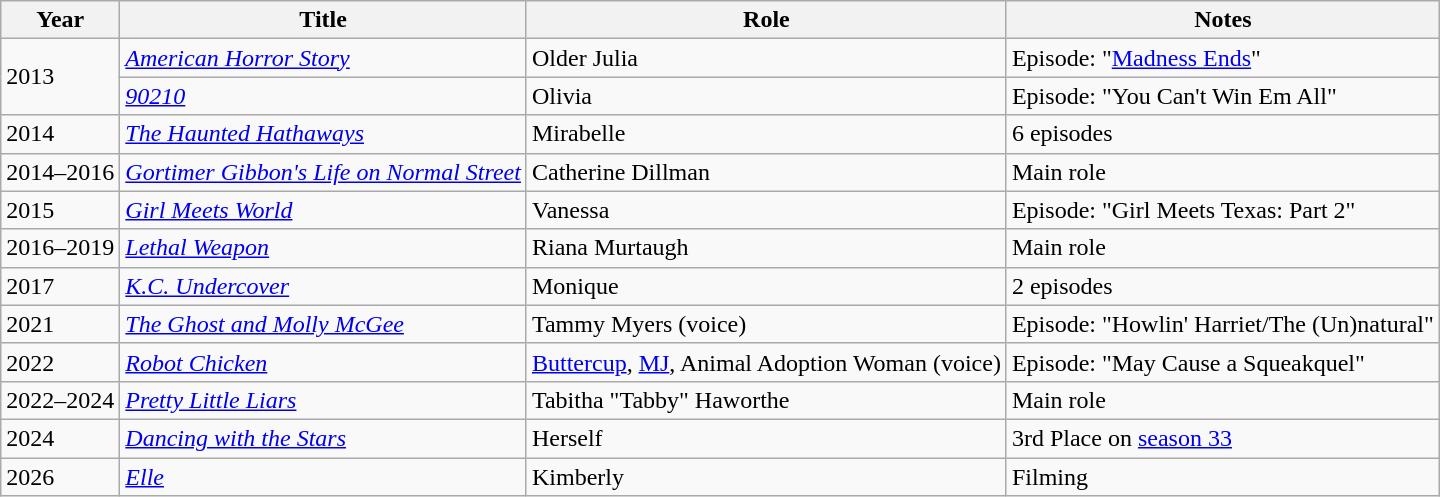<table class="wikitable plainrowheaders sortable">
<tr>
<th>Year</th>
<th scope="col">Title</th>
<th scope="col">Role</th>
<th class="unsortable" scope="col">Notes</th>
</tr>
<tr>
<td rowspan="2">2013</td>
<td><em><a href='#'>American Horror Story</a></em></td>
<td>Older Julia</td>
<td>Episode: "<a href='#'>Madness Ends</a>"</td>
</tr>
<tr>
<td><a href='#'><em>90210</em></a></td>
<td>Olivia</td>
<td>Episode: "You Can't Win Em All"</td>
</tr>
<tr>
<td>2014</td>
<td><em><a href='#'>The Haunted Hathaways</a></em></td>
<td>Mirabelle</td>
<td>6 episodes</td>
</tr>
<tr>
<td>2014–2016</td>
<td><em><a href='#'>Gortimer Gibbon's Life on Normal Street</a></em></td>
<td>Catherine Dillman</td>
<td>Main role</td>
</tr>
<tr>
<td>2015</td>
<td><em><a href='#'>Girl Meets World</a></em></td>
<td>Vanessa</td>
<td>Episode: "Girl Meets Texas: Part 2"</td>
</tr>
<tr>
<td>2016–2019</td>
<td><em><a href='#'>Lethal Weapon</a></em></td>
<td>Riana Murtaugh</td>
<td>Main role</td>
</tr>
<tr>
<td>2017</td>
<td><em><a href='#'>K.C. Undercover</a></em></td>
<td>Monique</td>
<td>2 episodes</td>
</tr>
<tr>
<td>2021</td>
<td><em><a href='#'>The Ghost and Molly McGee</a></em></td>
<td>Tammy Myers (voice)</td>
<td>Episode: "Howlin' Harriet/The (Un)natural"</td>
</tr>
<tr>
<td>2022</td>
<td><em><a href='#'>Robot Chicken</a></em></td>
<td><a href='#'>Buttercup</a>, <a href='#'>MJ</a>, Animal Adoption Woman (voice)</td>
<td>Episode: "May Cause a Squeakquel"</td>
</tr>
<tr>
<td>2022–2024</td>
<td><em><a href='#'>Pretty Little Liars</a></em></td>
<td>Tabitha "Tabby" Haworthe</td>
<td>Main role</td>
</tr>
<tr>
<td>2024</td>
<td><em><a href='#'>Dancing with the Stars</a></em></td>
<td>Herself</td>
<td>3rd Place on <a href='#'>season 33</a></td>
</tr>
<tr>
<td>2026</td>
<td><em><a href='#'>Elle</a></em></td>
<td>Kimberly</td>
<td>Filming</td>
</tr>
</table>
